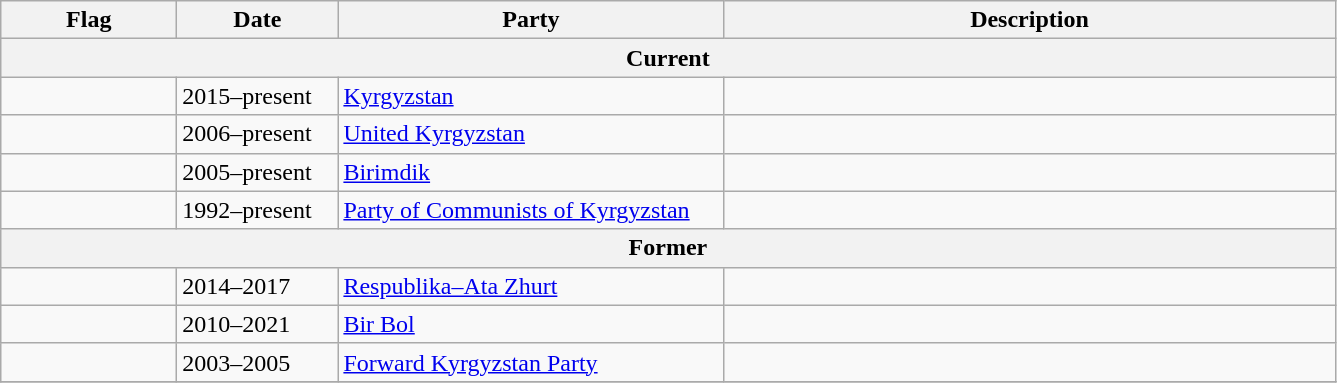<table class="wikitable" style="background:#f9f9f9">
<tr>
<th style="width:110px">Flag</th>
<th style="width:100px">Date</th>
<th style="width:250px">Party</th>
<th style="width:400px">Description</th>
</tr>
<tr>
<th colspan="4">Current</th>
</tr>
<tr>
<td></td>
<td>2015–present</td>
<td><a href='#'>Kyrgyzstan</a></td>
<td></td>
</tr>
<tr>
<td style="text-align:center;"></td>
<td>2006–present</td>
<td><a href='#'>United Kyrgyzstan</a></td>
<td></td>
</tr>
<tr>
<td></td>
<td>2005–present</td>
<td><a href='#'>Birimdik</a></td>
<td></td>
</tr>
<tr>
<td></td>
<td>1992–present</td>
<td><a href='#'>Party of Communists of Kyrgyzstan</a></td>
<td></td>
</tr>
<tr>
<th colspan="4">Former</th>
</tr>
<tr>
<td></td>
<td>2014–2017</td>
<td><a href='#'>Respublika–Ata Zhurt</a></td>
<td></td>
</tr>
<tr>
<td></td>
<td>2010–2021</td>
<td><a href='#'>Bir Bol</a></td>
<td></td>
</tr>
<tr>
<td></td>
<td>2003–2005</td>
<td><a href='#'>Forward Kyrgyzstan Party</a></td>
<td></td>
</tr>
<tr>
</tr>
</table>
